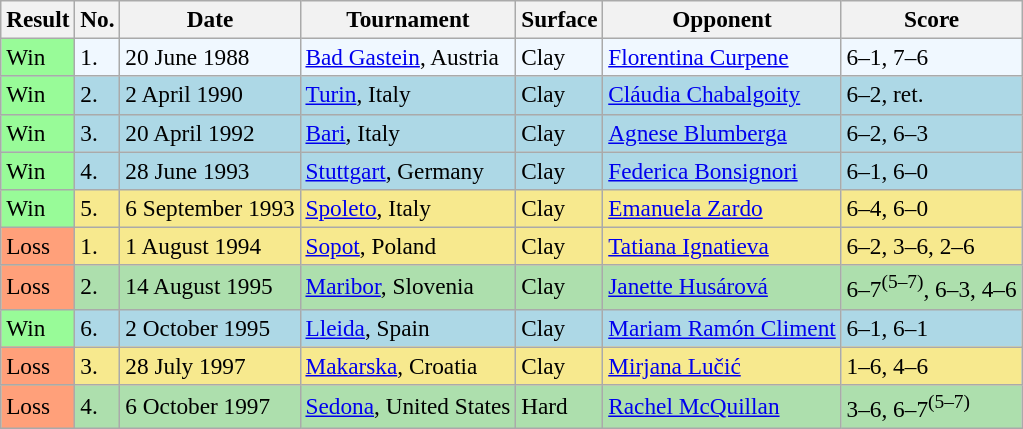<table class="sortable wikitable" style=font-size:97%>
<tr>
<th>Result</th>
<th>No.</th>
<th>Date</th>
<th>Tournament</th>
<th>Surface</th>
<th>Opponent</th>
<th>Score</th>
</tr>
<tr style="background:#f0f8ff;">
<td style="background:#98fb98;">Win</td>
<td>1.</td>
<td>20 June 1988</td>
<td><a href='#'>Bad Gastein</a>, Austria</td>
<td>Clay</td>
<td> <a href='#'>Florentina Curpene</a></td>
<td>6–1, 7–6</td>
</tr>
<tr style="background:lightblue;">
<td style="background:#98fb98;">Win</td>
<td>2.</td>
<td>2 April 1990</td>
<td><a href='#'>Turin</a>, Italy</td>
<td>Clay</td>
<td> <a href='#'>Cláudia Chabalgoity</a></td>
<td>6–2, ret.</td>
</tr>
<tr style="background:lightblue;">
<td style="background:#98fb98;">Win</td>
<td>3.</td>
<td>20 April 1992</td>
<td><a href='#'>Bari</a>, Italy</td>
<td>Clay</td>
<td> <a href='#'>Agnese Blumberga</a></td>
<td>6–2, 6–3</td>
</tr>
<tr style="background:lightblue;">
<td style="background:#98fb98;">Win</td>
<td>4.</td>
<td>28 June 1993</td>
<td><a href='#'>Stuttgart</a>, Germany</td>
<td>Clay</td>
<td> <a href='#'>Federica Bonsignori</a></td>
<td>6–1, 6–0</td>
</tr>
<tr style="background:#f7e98e;">
<td style="background:#98fb98;">Win</td>
<td>5.</td>
<td>6 September 1993</td>
<td><a href='#'>Spoleto</a>, Italy</td>
<td>Clay</td>
<td> <a href='#'>Emanuela Zardo</a></td>
<td>6–4, 6–0</td>
</tr>
<tr style="background:#f7e98e;">
<td style="background:#ffa07a;">Loss</td>
<td>1.</td>
<td>1 August 1994</td>
<td><a href='#'>Sopot</a>, Poland</td>
<td>Clay</td>
<td> <a href='#'>Tatiana Ignatieva</a></td>
<td>6–2, 3–6, 2–6</td>
</tr>
<tr style="background:#addfad;">
<td style="background:#ffa07a;">Loss</td>
<td>2.</td>
<td>14 August 1995</td>
<td><a href='#'>Maribor</a>, Slovenia</td>
<td>Clay</td>
<td> <a href='#'>Janette Husárová</a></td>
<td>6–7<sup>(5–7)</sup>, 6–3, 4–6</td>
</tr>
<tr style="background:lightblue;">
<td style="background:#98fb98;">Win</td>
<td>6.</td>
<td>2 October 1995</td>
<td><a href='#'>Lleida</a>, Spain</td>
<td>Clay</td>
<td> <a href='#'>Mariam Ramón Climent</a></td>
<td>6–1, 6–1</td>
</tr>
<tr style="background:#f7e98e;">
<td style="background:#ffa07a;">Loss</td>
<td>3.</td>
<td>28 July 1997</td>
<td><a href='#'>Makarska</a>, Croatia</td>
<td>Clay</td>
<td> <a href='#'>Mirjana Lučić</a></td>
<td>1–6, 4–6</td>
</tr>
<tr style="background:#addfad;">
<td style="background:#ffa07a;">Loss</td>
<td>4.</td>
<td>6 October 1997</td>
<td><a href='#'>Sedona</a>, United States</td>
<td>Hard</td>
<td> <a href='#'>Rachel McQuillan</a></td>
<td>3–6, 6–7<sup>(5–7)</sup></td>
</tr>
</table>
